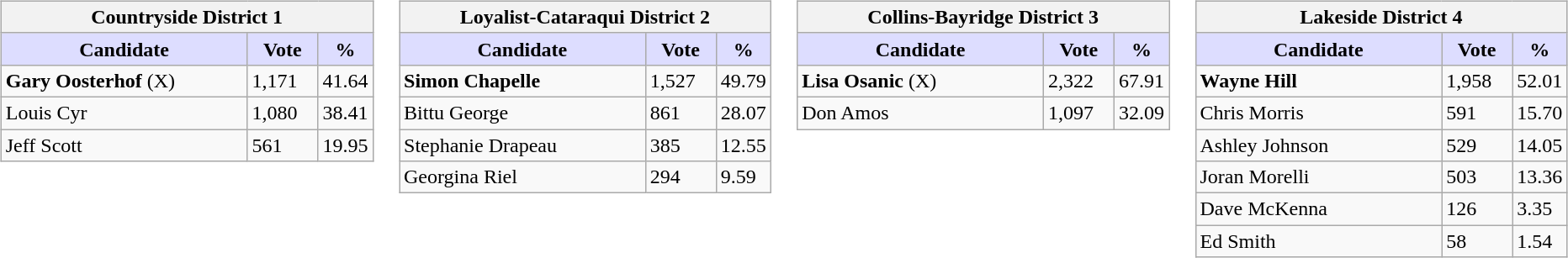<table>
<tr>
<td valign=top width=10%><br><table class=wikitable>
<tr>
<th colspan="3">Countryside District 1</th>
</tr>
<tr>
<th style="background:#ddf; width:200px;">Candidate</th>
<th style="background:#ddf; width:50px;">Vote</th>
<th style="background:#ddf; width:30px;">%</th>
</tr>
<tr>
<td><strong>Gary Oosterhof</strong> (X)</td>
<td>1,171</td>
<td>41.64</td>
</tr>
<tr>
<td>Louis Cyr</td>
<td>1,080</td>
<td>38.41</td>
</tr>
<tr>
<td>Jeff Scott</td>
<td>561</td>
<td>19.95</td>
</tr>
</table>
</td>
<td valign=top width=10%><br><table class=wikitable>
<tr>
<th colspan="3">Loyalist-Cataraqui District 2</th>
</tr>
<tr>
<th style="background:#ddf; width:200px;">Candidate</th>
<th style="background:#ddf; width:50px;">Vote</th>
<th style="background:#ddf; width:30px;">%</th>
</tr>
<tr>
<td><strong>Simon Chapelle</strong></td>
<td>1,527</td>
<td>49.79</td>
</tr>
<tr>
<td>Bittu George</td>
<td>861</td>
<td>28.07</td>
</tr>
<tr>
<td>Stephanie Drapeau</td>
<td>385</td>
<td>12.55</td>
</tr>
<tr>
<td>Georgina Riel</td>
<td>294</td>
<td>9.59</td>
</tr>
</table>
</td>
<td valign=top width=10%><br><table class=wikitable>
<tr>
<th colspan="3">Collins-Bayridge District 3</th>
</tr>
<tr>
<th style="background:#ddf; width:200px;">Candidate</th>
<th style="background:#ddf; width:50px;">Vote</th>
<th style="background:#ddf; width:30px;">%</th>
</tr>
<tr>
<td><strong>Lisa Osanic</strong> (X)</td>
<td>2,322</td>
<td>67.91</td>
</tr>
<tr>
<td>Don Amos</td>
<td>1,097</td>
<td>32.09</td>
</tr>
</table>
</td>
<td valign=top width=10%><br><table class=wikitable>
<tr>
<th colspan="3">Lakeside District 4</th>
</tr>
<tr>
<th style="background:#ddf; width:200px;">Candidate</th>
<th style="background:#ddf; width:50px;">Vote</th>
<th style="background:#ddf; width:30px;">%</th>
</tr>
<tr>
<td><strong>Wayne Hill</strong></td>
<td>1,958</td>
<td>52.01</td>
</tr>
<tr>
<td>Chris Morris</td>
<td>591</td>
<td>15.70</td>
</tr>
<tr>
<td>Ashley Johnson</td>
<td>529</td>
<td>14.05</td>
</tr>
<tr>
<td>Joran Morelli</td>
<td>503</td>
<td>13.36</td>
</tr>
<tr>
<td>Dave McKenna</td>
<td>126</td>
<td>3.35</td>
</tr>
<tr>
<td>Ed Smith</td>
<td>58</td>
<td>1.54</td>
</tr>
</table>
</td>
</tr>
</table>
